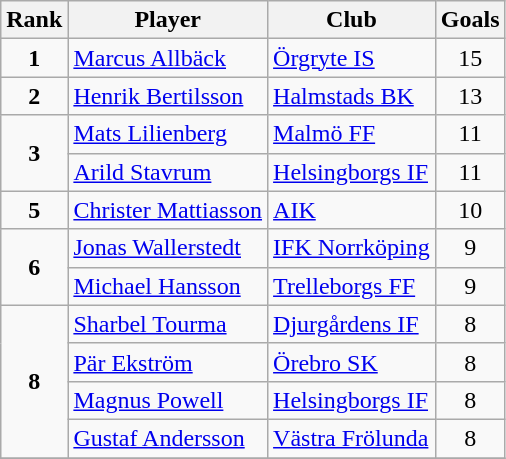<table class="wikitable" style="text-align:center">
<tr>
<th>Rank</th>
<th>Player</th>
<th>Club</th>
<th>Goals</th>
</tr>
<tr>
<td rowspan="1"><strong>1</strong></td>
<td align="left"> <a href='#'>Marcus Allbäck</a></td>
<td align="left"><a href='#'>Örgryte IS</a></td>
<td>15</td>
</tr>
<tr>
<td rowspan="1"><strong>2</strong></td>
<td align="left"> <a href='#'>Henrik Bertilsson</a></td>
<td align="left"><a href='#'>Halmstads BK</a></td>
<td>13</td>
</tr>
<tr>
<td rowspan="2"><strong>3</strong></td>
<td align="left"> <a href='#'>Mats Lilienberg</a></td>
<td align="left"><a href='#'>Malmö FF</a></td>
<td>11</td>
</tr>
<tr>
<td align="left"> <a href='#'>Arild Stavrum</a></td>
<td align="left"><a href='#'>Helsingborgs IF</a></td>
<td>11</td>
</tr>
<tr>
<td rowspan="1"><strong>5</strong></td>
<td align="left"> <a href='#'>Christer Mattiasson</a></td>
<td align="left"><a href='#'>AIK</a></td>
<td>10</td>
</tr>
<tr>
<td rowspan="2"><strong>6</strong></td>
<td align="left"> <a href='#'>Jonas Wallerstedt</a></td>
<td align="left"><a href='#'>IFK Norrköping</a></td>
<td>9</td>
</tr>
<tr>
<td align="left"> <a href='#'>Michael Hansson</a></td>
<td align="left"><a href='#'>Trelleborgs FF</a></td>
<td>9</td>
</tr>
<tr>
<td rowspan="4"><strong>8</strong></td>
<td align="left"> <a href='#'>Sharbel Tourma</a></td>
<td align="left"><a href='#'>Djurgårdens IF</a></td>
<td>8</td>
</tr>
<tr>
<td align="left"> <a href='#'>Pär Ekström</a></td>
<td align="left"><a href='#'>Örebro SK</a></td>
<td>8</td>
</tr>
<tr>
<td align="left"> <a href='#'>Magnus Powell</a></td>
<td align="left"><a href='#'>Helsingborgs IF</a></td>
<td>8</td>
</tr>
<tr>
<td align="left"> <a href='#'>Gustaf Andersson</a></td>
<td align="left"><a href='#'>Västra Frölunda</a></td>
<td>8</td>
</tr>
<tr>
</tr>
</table>
